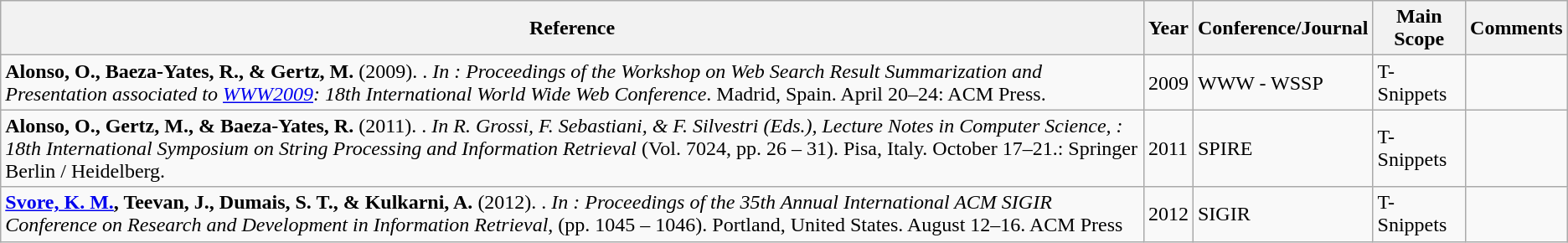<table class="wikitable sortable">
<tr>
<th>Reference</th>
<th>Year</th>
<th>Conference/Journal</th>
<th>Main Scope</th>
<th>Comments</th>
</tr>
<tr>
<td><strong>Alonso, O., Baeza-Yates, R., & Gertz, M.</strong> (2009). . <em>In : Proceedings of the Workshop on Web Search Result Summarization and Presentation associated to <a href='#'>WWW2009</a>: 18th International World Wide Web Conference</em>. Madrid, Spain. April 20–24: ACM Press.</td>
<td>2009</td>
<td>WWW - WSSP</td>
<td>T-Snippets</td>
<td></td>
</tr>
<tr>
<td><strong>Alonso, O., Gertz, M., & Baeza-Yates, R.</strong> (2011). . <em>In R. Grossi, F. Sebastiani, & F. Silvestri (Eds.), Lecture Notes in Computer Science, : 18th International Symposium on String Processing and Information Retrieval</em> (Vol. 7024, pp. 26 – 31). Pisa, Italy. October 17–21.: Springer Berlin / Heidelberg.</td>
<td>2011</td>
<td>SPIRE</td>
<td>T-Snippets</td>
<td></td>
</tr>
<tr>
<td><strong><a href='#'>Svore, K. M.</a>, Teevan, J., Dumais, S. T., & Kulkarni, A.</strong> (2012). . <em>In : Proceedings of the 35th Annual International ACM SIGIR Conference on Research and Development in Information Retrieval</em>, (pp. 1045 – 1046). Portland, United States. August 12–16. ACM Press</td>
<td>2012</td>
<td>SIGIR</td>
<td>T-Snippets</td>
<td></td>
</tr>
</table>
